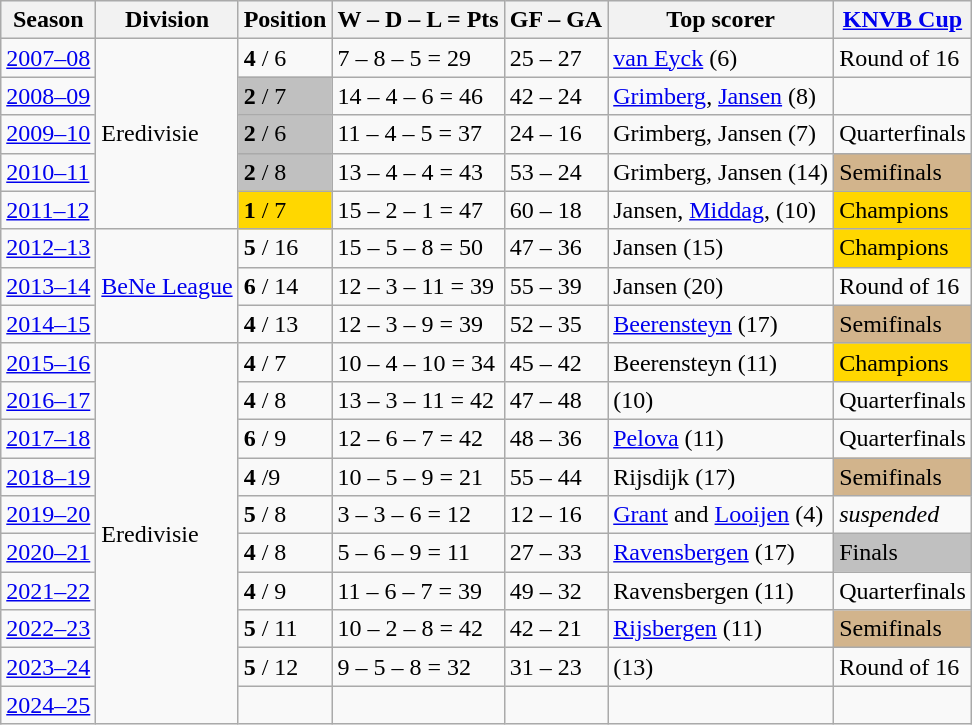<table class="wikitable">
<tr style="background:#f0f6fa;">
<th>Season</th>
<th>Division</th>
<th>Position</th>
<th>W – D – L = Pts</th>
<th>GF – GA</th>
<th>Top scorer</th>
<th><a href='#'>KNVB Cup</a></th>
</tr>
<tr>
<td><a href='#'>2007–08</a></td>
<td rowspan="5">Eredivisie</td>
<td><strong>4</strong> / 6</td>
<td>7 – 8 – 5 = 29</td>
<td>25 – 27</td>
<td><a href='#'>van Eyck</a> (6)</td>
<td>Round of 16</td>
</tr>
<tr>
<td><a href='#'>2008–09</a></td>
<td bgcolor=silver><strong>2</strong> / 7</td>
<td>14 – 4 – 6 = 46</td>
<td>42 – 24</td>
<td><a href='#'>Grimberg</a>, <a href='#'>Jansen</a> (8)</td>
<td></td>
</tr>
<tr>
<td><a href='#'>2009–10</a></td>
<td bgcolor=silver><strong>2</strong> / 6</td>
<td>11 – 4 – 5 = 37</td>
<td>24 – 16</td>
<td>Grimberg, Jansen (7)</td>
<td>Quarterfinals</td>
</tr>
<tr>
<td><a href='#'>2010–11</a></td>
<td bgcolor=silver><strong>2</strong> / 8</td>
<td>13 – 4 – 4 = 43</td>
<td>53 – 24</td>
<td>Grimberg, Jansen (14)</td>
<td bgcolor=#D2B48C>Semifinals</td>
</tr>
<tr>
<td><a href='#'>2011–12</a></td>
<td bgcolor=gold><strong>1</strong> / 7</td>
<td>15 – 2 – 1 = 47</td>
<td>60 – 18</td>
<td>Jansen, <a href='#'>Middag</a>,  (10)</td>
<td bgcolor=gold>Champions</td>
</tr>
<tr>
<td><a href='#'>2012–13</a></td>
<td rowspan="3"><a href='#'>BeNe League</a></td>
<td><strong>5</strong> / 16</td>
<td>15 – 5 – 8 = 50</td>
<td>47 – 36</td>
<td>Jansen (15)</td>
<td bgcolor=gold>Champions</td>
</tr>
<tr>
<td><a href='#'>2013–14</a></td>
<td><strong>6</strong> / 14</td>
<td>12 – 3 – 11 = 39</td>
<td>55 – 39</td>
<td>Jansen (20)</td>
<td>Round of 16</td>
</tr>
<tr>
<td><a href='#'>2014–15</a></td>
<td><strong>4</strong> / 13</td>
<td>12 – 3 – 9 = 39</td>
<td>52 – 35</td>
<td><a href='#'>Beerensteyn</a> (17)</td>
<td bgcolor=#D2B48C>Semifinals</td>
</tr>
<tr>
<td><a href='#'>2015–16</a></td>
<td rowspan="10">Eredivisie</td>
<td><strong>4</strong> / 7</td>
<td>10 – 4 – 10 = 34</td>
<td>45 – 42</td>
<td>Beerensteyn (11)</td>
<td bgcolor=gold>Champions</td>
</tr>
<tr>
<td><a href='#'>2016–17</a></td>
<td><strong>4</strong> / 8</td>
<td>13 – 3 – 11 = 42</td>
<td>47 – 48</td>
<td> (10)</td>
<td>Quarterfinals</td>
</tr>
<tr>
<td><a href='#'>2017–18</a></td>
<td><strong>6</strong> / 9</td>
<td>12 – 6 – 7 = 42</td>
<td>48 – 36</td>
<td><a href='#'>Pelova</a> (11)</td>
<td>Quarterfinals</td>
</tr>
<tr>
<td><a href='#'>2018–19</a></td>
<td><strong>4</strong> /9</td>
<td>10 – 5 – 9 = 21</td>
<td>55 – 44</td>
<td>Rijsdijk (17)</td>
<td bgcolor=#D2B48C>Semifinals</td>
</tr>
<tr>
<td><a href='#'>2019–20</a></td>
<td><strong>5</strong> / 8</td>
<td>3 – 3 – 6 = 12</td>
<td>12 – 16</td>
<td><a href='#'>Grant</a> and <a href='#'>Looijen</a> (4)</td>
<td><em>suspended</em></td>
</tr>
<tr>
<td><a href='#'>2020–21</a></td>
<td><strong>4</strong> / 8</td>
<td>5 – 6 – 9 = 11</td>
<td>27 – 33</td>
<td><a href='#'>Ravensbergen</a> (17)</td>
<td bgcolor=silver>Finals</td>
</tr>
<tr>
<td><a href='#'>2021–22</a></td>
<td><strong>4</strong> / 9</td>
<td>11 – 6 – 7 = 39</td>
<td>49 – 32</td>
<td>Ravensbergen (11)</td>
<td>Quarterfinals</td>
</tr>
<tr>
<td><a href='#'>2022–23</a></td>
<td><strong>5</strong> / 11</td>
<td>10 – 2 – 8 = 42</td>
<td>42 – 21</td>
<td><a href='#'>Rijsbergen</a> (11)</td>
<td bgcolor=#D2B48C>Semifinals</td>
</tr>
<tr>
<td><a href='#'>2023–24</a></td>
<td><strong>5</strong> / 12</td>
<td>9 – 5 – 8 = 32</td>
<td>31 – 23</td>
<td> (13)</td>
<td>Round of 16</td>
</tr>
<tr>
<td><a href='#'>2024–25</a></td>
<td></td>
<td></td>
<td></td>
<td></td>
<td></td>
</tr>
</table>
